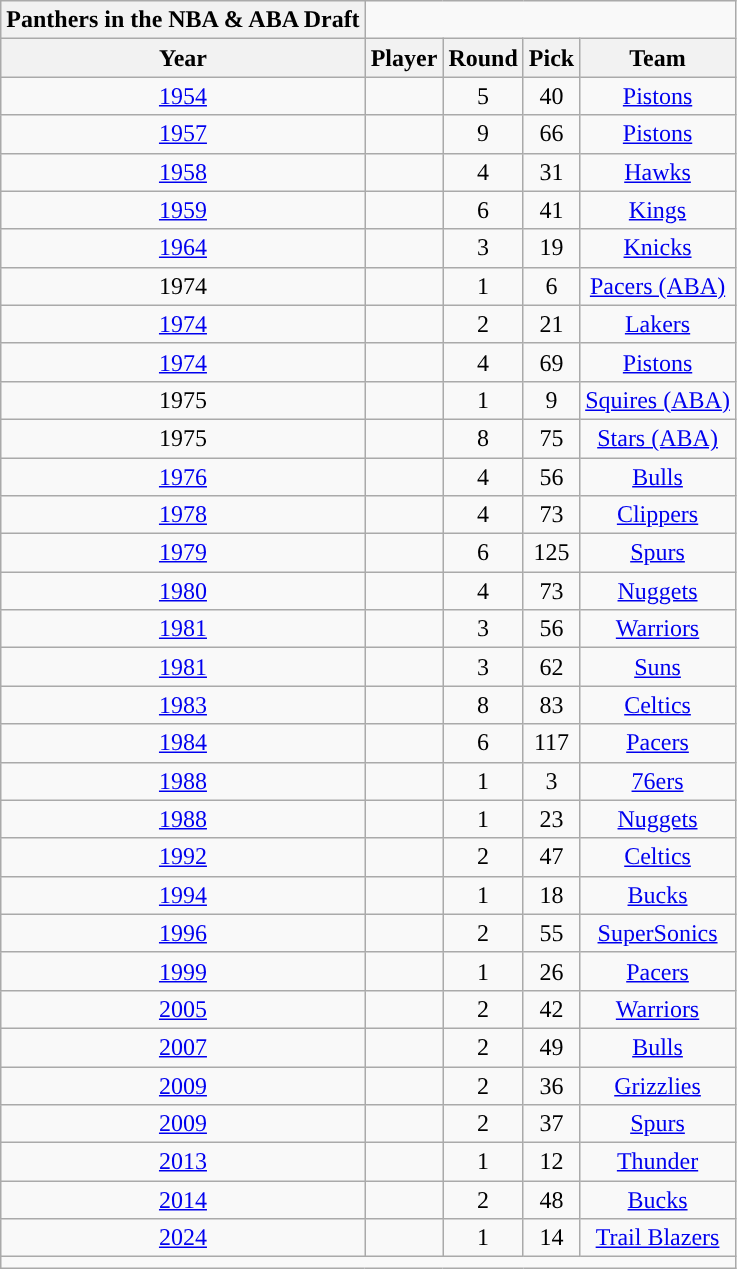<table class="wikitable sortable collapsible" style="text-align:center;">
<tr>
<th>Panthers in the NBA & ABA Draft</th>
</tr>
<tr>
<th width="*">Year</th>
<th width="*">Player</th>
<th width="*">Round</th>
<th width="*">Pick</th>
<th width="*">Team</th>
</tr>
<tr>
<td><a href='#'>1954</a></td>
<td></td>
<td>5</td>
<td>40</td>
<td><a href='#'>Pistons</a></td>
</tr>
<tr>
<td><a href='#'>1957</a></td>
<td></td>
<td>9</td>
<td>66</td>
<td><a href='#'>Pistons</a></td>
</tr>
<tr>
<td><a href='#'>1958</a></td>
<td></td>
<td>4</td>
<td>31</td>
<td><a href='#'>Hawks</a></td>
</tr>
<tr>
<td><a href='#'>1959</a></td>
<td></td>
<td>6</td>
<td>41</td>
<td><a href='#'>Kings</a></td>
</tr>
<tr>
<td><a href='#'>1964</a></td>
<td></td>
<td>3</td>
<td>19</td>
<td><a href='#'>Knicks</a></td>
</tr>
<tr>
<td>1974</td>
<td></td>
<td>1</td>
<td>6</td>
<td><a href='#'>Pacers (ABA)</a></td>
</tr>
<tr>
<td><a href='#'>1974</a></td>
<td></td>
<td>2</td>
<td>21</td>
<td><a href='#'>Lakers</a></td>
</tr>
<tr>
<td><a href='#'>1974</a></td>
<td></td>
<td>4</td>
<td>69</td>
<td><a href='#'>Pistons</a></td>
</tr>
<tr>
<td>1975</td>
<td></td>
<td>1</td>
<td>9</td>
<td><a href='#'>Squires (ABA)</a></td>
</tr>
<tr>
<td>1975</td>
<td></td>
<td>8</td>
<td>75</td>
<td><a href='#'>Stars (ABA)</a></td>
</tr>
<tr>
<td><a href='#'>1976</a></td>
<td></td>
<td>4</td>
<td>56</td>
<td><a href='#'>Bulls</a></td>
</tr>
<tr>
<td><a href='#'>1978</a></td>
<td></td>
<td>4</td>
<td>73</td>
<td><a href='#'>Clippers</a></td>
</tr>
<tr>
<td><a href='#'>1979</a></td>
<td></td>
<td>6</td>
<td>125</td>
<td><a href='#'>Spurs</a></td>
</tr>
<tr>
<td><a href='#'>1980</a></td>
<td></td>
<td>4</td>
<td>73</td>
<td><a href='#'>Nuggets</a></td>
</tr>
<tr>
<td><a href='#'>1981</a></td>
<td></td>
<td>3</td>
<td>56</td>
<td><a href='#'>Warriors</a></td>
</tr>
<tr>
<td><a href='#'>1981</a></td>
<td></td>
<td>3</td>
<td>62</td>
<td><a href='#'>Suns</a></td>
</tr>
<tr>
<td><a href='#'>1983</a></td>
<td></td>
<td>8</td>
<td>83</td>
<td><a href='#'>Celtics</a></td>
</tr>
<tr>
<td><a href='#'>1984</a></td>
<td></td>
<td>6</td>
<td>117</td>
<td><a href='#'>Pacers</a></td>
</tr>
<tr>
<td><a href='#'>1988</a></td>
<td></td>
<td>1</td>
<td>3</td>
<td><a href='#'>76ers</a></td>
</tr>
<tr>
<td><a href='#'>1988</a></td>
<td></td>
<td>1</td>
<td>23</td>
<td><a href='#'>Nuggets</a></td>
</tr>
<tr>
<td><a href='#'>1992</a></td>
<td></td>
<td>2</td>
<td>47</td>
<td><a href='#'>Celtics</a></td>
</tr>
<tr>
<td><a href='#'>1994</a></td>
<td></td>
<td>1</td>
<td>18</td>
<td><a href='#'>Bucks</a></td>
</tr>
<tr>
<td><a href='#'>1996</a></td>
<td></td>
<td>2</td>
<td>55</td>
<td><a href='#'>SuperSonics</a></td>
</tr>
<tr>
<td><a href='#'>1999</a></td>
<td></td>
<td>1</td>
<td>26</td>
<td><a href='#'>Pacers</a></td>
</tr>
<tr>
<td><a href='#'>2005</a></td>
<td></td>
<td>2</td>
<td>42</td>
<td><a href='#'>Warriors</a></td>
</tr>
<tr>
<td><a href='#'>2007</a></td>
<td></td>
<td>2</td>
<td>49</td>
<td><a href='#'>Bulls</a></td>
</tr>
<tr>
<td><a href='#'>2009</a></td>
<td></td>
<td>2</td>
<td>36</td>
<td><a href='#'>Grizzlies</a></td>
</tr>
<tr>
<td><a href='#'>2009</a></td>
<td></td>
<td>2</td>
<td>37</td>
<td><a href='#'>Spurs</a></td>
</tr>
<tr>
<td><a href='#'>2013</a></td>
<td></td>
<td>1</td>
<td>12</td>
<td><a href='#'>Thunder</a></td>
</tr>
<tr>
<td><a href='#'>2014</a></td>
<td></td>
<td>2</td>
<td>48</td>
<td><a href='#'>Bucks</a></td>
</tr>
<tr>
<td><a href='#'>2024</a></td>
<td></td>
<td>1</td>
<td>14</td>
<td><a href='#'>Trail Blazers</a></td>
</tr>
<tr class="sortbottom">
<td colspan=5 style="text-align:left;"></td>
</tr>
</table>
